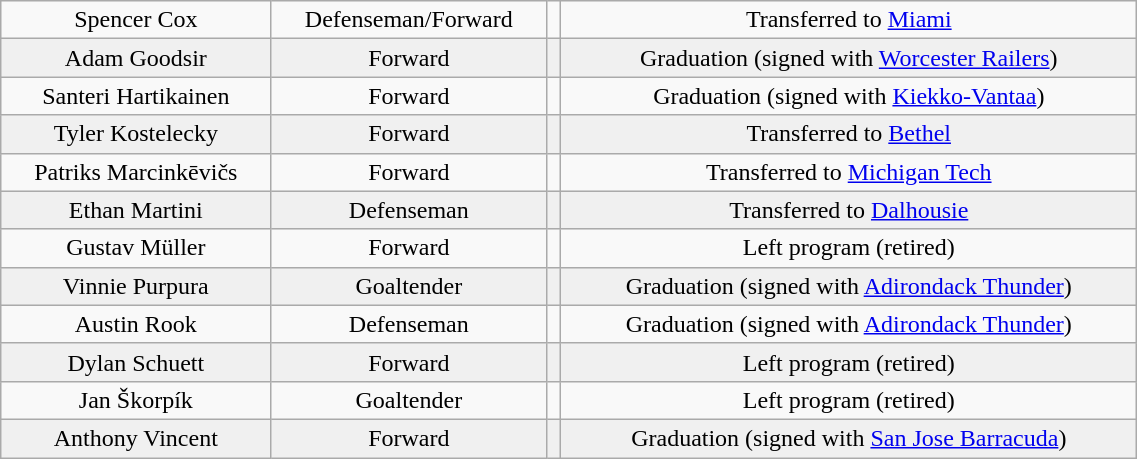<table class="wikitable" width="60%">
<tr align="center" bgcolor="">
<td>Spencer Cox</td>
<td>Defenseman/Forward</td>
<td></td>
<td>Transferred to <a href='#'>Miami</a></td>
</tr>
<tr align="center" bgcolor="f0f0f0">
<td>Adam Goodsir</td>
<td>Forward</td>
<td></td>
<td>Graduation (signed with <a href='#'>Worcester Railers</a>)</td>
</tr>
<tr align="center" bgcolor="">
<td>Santeri Hartikainen</td>
<td>Forward</td>
<td></td>
<td>Graduation (signed with <a href='#'>Kiekko-Vantaa</a>)</td>
</tr>
<tr align="center" bgcolor="f0f0f0">
<td>Tyler Kostelecky</td>
<td>Forward</td>
<td></td>
<td>Transferred to <a href='#'>Bethel</a></td>
</tr>
<tr align="center" bgcolor="">
<td>Patriks Marcinkēvičs</td>
<td>Forward</td>
<td></td>
<td>Transferred to <a href='#'>Michigan Tech</a></td>
</tr>
<tr align="center" bgcolor="f0f0f0">
<td>Ethan Martini</td>
<td>Defenseman</td>
<td></td>
<td>Transferred to <a href='#'>Dalhousie</a></td>
</tr>
<tr align="center" bgcolor="">
<td>Gustav Müller</td>
<td>Forward</td>
<td></td>
<td>Left program (retired)</td>
</tr>
<tr align="center" bgcolor="f0f0f0">
<td>Vinnie Purpura</td>
<td>Goaltender</td>
<td></td>
<td>Graduation (signed with <a href='#'>Adirondack Thunder</a>)</td>
</tr>
<tr align="center" bgcolor="">
<td>Austin Rook</td>
<td>Defenseman</td>
<td></td>
<td>Graduation (signed with <a href='#'>Adirondack Thunder</a>)</td>
</tr>
<tr align="center" bgcolor="f0f0f0">
<td>Dylan Schuett</td>
<td>Forward</td>
<td></td>
<td>Left program (retired)</td>
</tr>
<tr align="center" bgcolor="">
<td>Jan Škorpík</td>
<td>Goaltender</td>
<td></td>
<td>Left program (retired)</td>
</tr>
<tr align="center" bgcolor="f0f0f0">
<td>Anthony Vincent</td>
<td>Forward</td>
<td></td>
<td>Graduation (signed with <a href='#'>San Jose Barracuda</a>)</td>
</tr>
</table>
